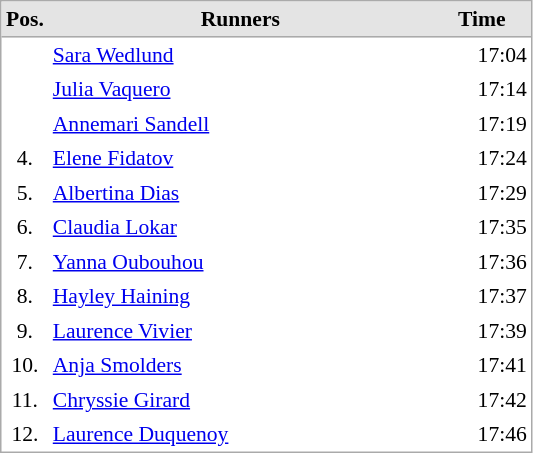<table cellspacing="0" cellpadding="3" style="border:1px solid #AAAAAA;font-size:90%">
<tr bgcolor="#E4E4E4">
<th style="border-bottom:1px solid #AAAAAA" width=10>Pos.</th>
<th style="border-bottom:1px solid #AAAAAA" width=250>Runners</th>
<th style="border-bottom:1px solid #AAAAAA" width=60>Time</th>
</tr>
<tr align="center">
<td align="center"></td>
<td align="left"> <a href='#'>Sara Wedlund</a></td>
<td align="right">17:04</td>
</tr>
<tr align="center">
<td align="center"></td>
<td align="left"> <a href='#'>Julia Vaquero</a></td>
<td align="right">17:14</td>
</tr>
<tr align="center">
<td align="center"></td>
<td align="left"> <a href='#'>Annemari Sandell</a></td>
<td align="right">17:19</td>
</tr>
<tr align="center">
<td align="center">4.</td>
<td align="left"> <a href='#'>Elene Fidatov</a></td>
<td align="right">17:24</td>
</tr>
<tr align="center">
<td align="center">5.</td>
<td align="left"> <a href='#'>Albertina Dias</a></td>
<td align="right">17:29</td>
</tr>
<tr align="center">
<td align="center">6.</td>
<td align="left"> <a href='#'>Claudia Lokar</a></td>
<td align="right">17:35</td>
</tr>
<tr align="center">
<td align="center">7.</td>
<td align="left"> <a href='#'>Yanna Oubouhou</a></td>
<td align="right">17:36</td>
</tr>
<tr align="center">
<td align="center">8.</td>
<td align="left"> <a href='#'>Hayley Haining</a></td>
<td align="right">17:37</td>
</tr>
<tr align="center">
<td align="center">9.</td>
<td align="left"> <a href='#'>Laurence Vivier</a></td>
<td align="right">17:39</td>
</tr>
<tr align="center">
<td align="center">10.</td>
<td align="left"> <a href='#'>Anja Smolders</a></td>
<td align="right">17:41</td>
</tr>
<tr align="center">
<td align="center">11.</td>
<td align="left"> <a href='#'>Chryssie Girard</a></td>
<td align="right">17:42</td>
</tr>
<tr align="center">
<td align="center">12.</td>
<td align="left"> <a href='#'>Laurence Duquenoy</a></td>
<td align="right">17:46</td>
</tr>
</table>
